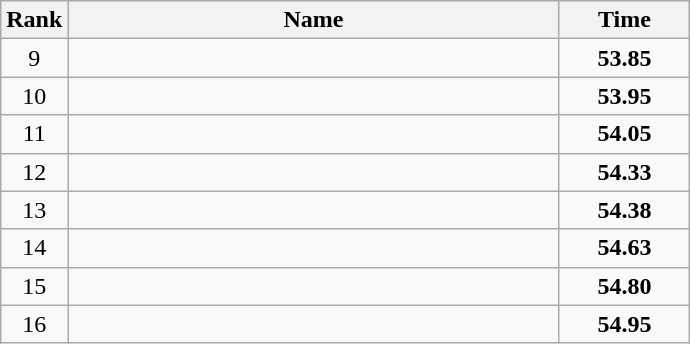<table class="wikitable">
<tr>
<th>Rank</th>
<th align="center" style="width: 20em">Name</th>
<th align="center" style="width: 5em">Time</th>
</tr>
<tr>
<td align="center">9</td>
<td></td>
<td align="center"><strong>53.85</strong></td>
</tr>
<tr>
<td align="center">10</td>
<td></td>
<td align="center"><strong>53.95</strong></td>
</tr>
<tr>
<td align="center">11</td>
<td></td>
<td align="center"><strong>54.05</strong></td>
</tr>
<tr>
<td align="center">12</td>
<td></td>
<td align="center"><strong>54.33</strong></td>
</tr>
<tr>
<td align="center">13</td>
<td></td>
<td align="center"><strong>54.38</strong></td>
</tr>
<tr>
<td align="center">14</td>
<td></td>
<td align="center"><strong>54.63</strong></td>
</tr>
<tr>
<td align="center">15</td>
<td></td>
<td align="center"><strong>54.80</strong></td>
</tr>
<tr>
<td align="center">16</td>
<td></td>
<td align="center"><strong>54.95</strong></td>
</tr>
</table>
